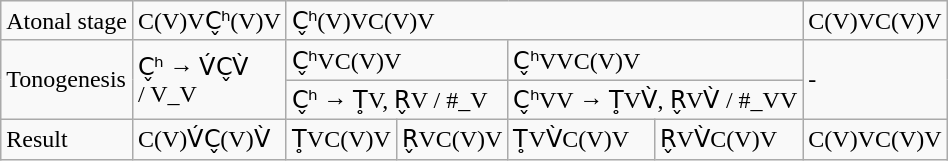<table class="wikitable">
<tr>
<td>Atonal stage</td>
<td>C(V)VC̬ʰ(V)V</td>
<td colspan="4">C̬ʰ(V)VC(V)V</td>
<td>C(V)VC(V)V</td>
</tr>
<tr>
<td rowspan="2">Tonogenesis</td>
<td rowspan="2">C̬ʰ → V́C̬V̀<br>/ V_V</td>
<td colspan="2">C̬ʰVC(V)V</td>
<td colspan="2">C̬ʰVVC(V)V</td>
<td rowspan="2">-</td>
</tr>
<tr>
<td colspan="2">C̬ʰ → T̥V, R̬V / #_V</td>
<td colspan="2">C̬ʰVV → T̥VV̀, R̬VV̀ / #_VV</td>
</tr>
<tr>
<td>Result</td>
<td>C(V)V́C̬(V)V̀</td>
<td>T̥VC(V)V</td>
<td>R̬VC(V)V</td>
<td>T̥VV̀C(V)V</td>
<td>R̬VV̀C(V)V</td>
<td>C(V)VC(V)V</td>
</tr>
</table>
